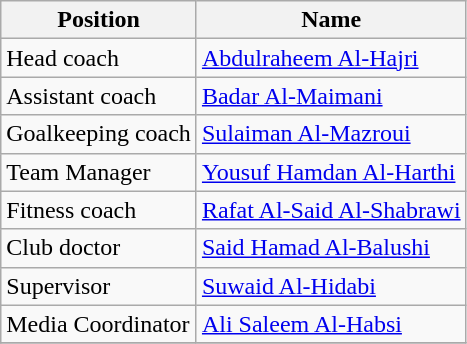<table class="wikitable">
<tr>
<th>Position</th>
<th>Name</th>
</tr>
<tr>
<td>Head coach</td>
<td> <a href='#'>Abdulraheem Al-Hajri</a></td>
</tr>
<tr>
<td>Assistant coach</td>
<td> <a href='#'>Badar Al-Maimani</a></td>
</tr>
<tr>
<td>Goalkeeping coach</td>
<td> <a href='#'>Sulaiman Al-Mazroui</a></td>
</tr>
<tr>
<td>Team Manager</td>
<td> <a href='#'>Yousuf Hamdan Al-Harthi</a></td>
</tr>
<tr>
<td>Fitness coach</td>
<td> <a href='#'>Rafat Al-Said Al-Shabrawi</a></td>
</tr>
<tr>
<td>Club doctor</td>
<td> <a href='#'>Said Hamad Al-Balushi</a></td>
</tr>
<tr>
<td>Supervisor</td>
<td> <a href='#'>Suwaid Al-Hidabi</a></td>
</tr>
<tr>
<td>Media Coordinator</td>
<td> <a href='#'>Ali Saleem Al-Habsi</a></td>
</tr>
<tr>
</tr>
</table>
